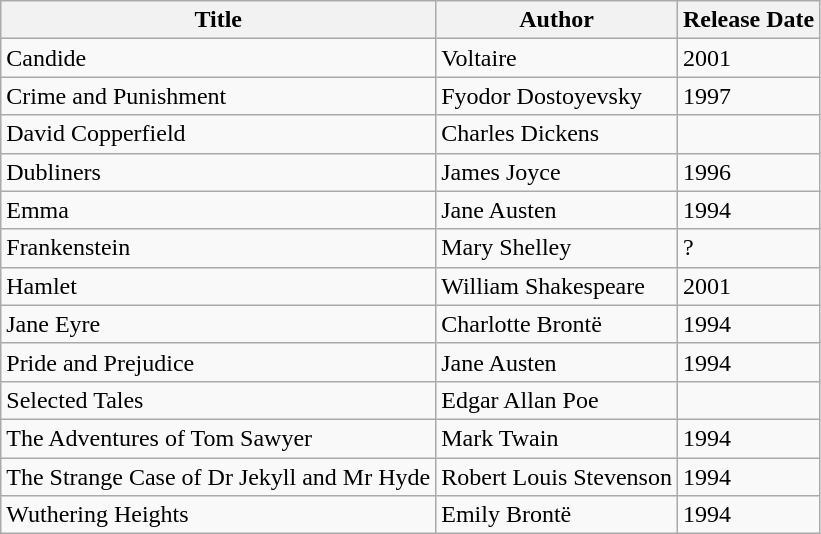<table class="wikitable sortable">
<tr>
<th>Title</th>
<th>Author</th>
<th>Release Date</th>
</tr>
<tr>
<td>Candide</td>
<td>Voltaire</td>
<td>2001</td>
</tr>
<tr>
<td>Crime and Punishment</td>
<td>Fyodor Dostoyevsky</td>
<td>1997</td>
</tr>
<tr>
<td>David Copperfield</td>
<td>Charles Dickens</td>
<td></td>
</tr>
<tr>
<td>Dubliners</td>
<td>James Joyce</td>
<td>1996</td>
</tr>
<tr>
<td>Emma</td>
<td>Jane Austen</td>
<td>1994</td>
</tr>
<tr>
<td>Frankenstein</td>
<td>Mary Shelley</td>
<td>?</td>
</tr>
<tr>
<td>Hamlet</td>
<td>William Shakespeare</td>
<td>2001</td>
</tr>
<tr>
<td>Jane Eyre</td>
<td>Charlotte Brontë</td>
<td>1994</td>
</tr>
<tr>
<td>Pride and Prejudice</td>
<td>Jane Austen</td>
<td>1994</td>
</tr>
<tr>
<td>Selected Tales</td>
<td>Edgar Allan Poe</td>
<td></td>
</tr>
<tr>
<td>The Adventures of Tom Sawyer</td>
<td>Mark Twain</td>
<td>1994</td>
</tr>
<tr>
<td>The Strange Case of Dr Jekyll and Mr Hyde</td>
<td>Robert Louis Stevenson</td>
<td>1994</td>
</tr>
<tr>
<td>Wuthering Heights</td>
<td>Emily Brontë</td>
<td>1994</td>
</tr>
</table>
